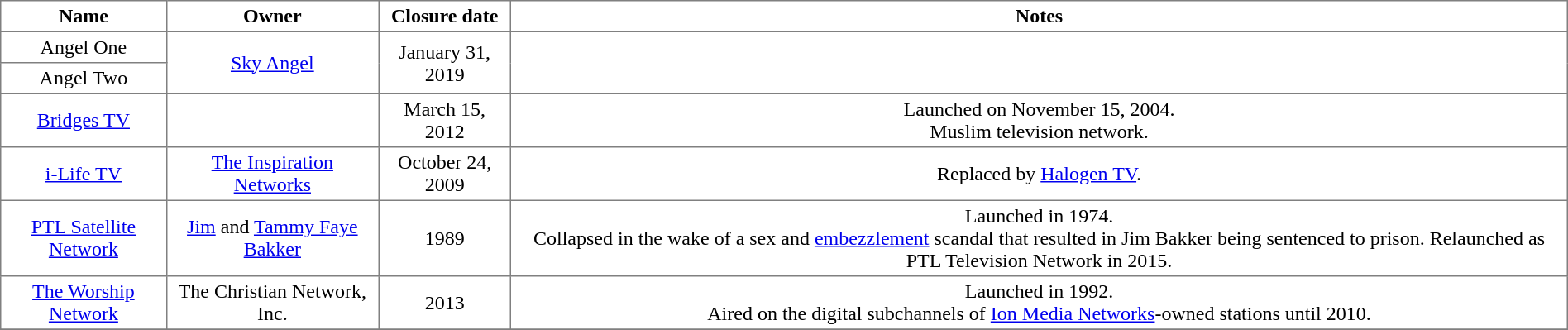<table class="toccolours sortable" style="border-collapse: collapse; text-align: center" width="100%" border="1" cellpadding="3">
<tr>
<th>Name</th>
<th>Owner</th>
<th>Closure date</th>
<th>Notes</th>
</tr>
<tr>
<td>Angel One</td>
<td rowspan=2><a href='#'>Sky Angel</a></td>
<td rowspan="2">January 31, 2019</td>
<td rowspan="2"></td>
</tr>
<tr>
<td>Angel Two</td>
</tr>
<tr>
<td><a href='#'>Bridges TV</a></td>
<td></td>
<td>March 15, 2012</td>
<td>Launched on November 15, 2004.<br>Muslim television network.</td>
</tr>
<tr>
<td><a href='#'>i-Life TV</a></td>
<td><a href='#'>The Inspiration Networks</a></td>
<td>October 24, 2009</td>
<td>Replaced by <a href='#'>Halogen TV</a>.</td>
</tr>
<tr>
<td><a href='#'>PTL Satellite Network</a></td>
<td><a href='#'>Jim</a> and <a href='#'>Tammy Faye Bakker</a></td>
<td>1989</td>
<td>Launched in 1974.<br>Collapsed in the wake of a sex and <a href='#'>embezzlement</a> scandal that resulted in Jim Bakker being sentenced to prison. Relaunched as PTL Television Network in 2015.</td>
</tr>
<tr>
<td><a href='#'>The Worship Network</a></td>
<td>The Christian Network, Inc.</td>
<td>2013</td>
<td>Launched in 1992.<br>Aired on the digital subchannels of <a href='#'>Ion Media Networks</a>-owned stations until 2010.</td>
</tr>
<tr>
</tr>
</table>
